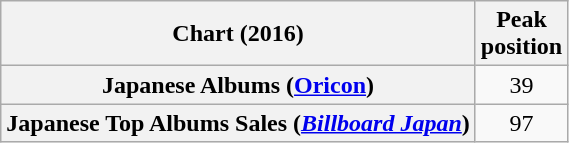<table class="wikitable sortable plainrowheaders" style="text-align:center;" border="1">
<tr>
<th scope="col">Chart (2016)</th>
<th scope="col">Peak<br>position</th>
</tr>
<tr>
<th scope="row">Japanese Albums (<a href='#'>Oricon</a>)</th>
<td>39</td>
</tr>
<tr>
<th scope="row">Japanese Top Albums Sales (<em><a href='#'>Billboard Japan</a></em>)</th>
<td>97</td>
</tr>
</table>
